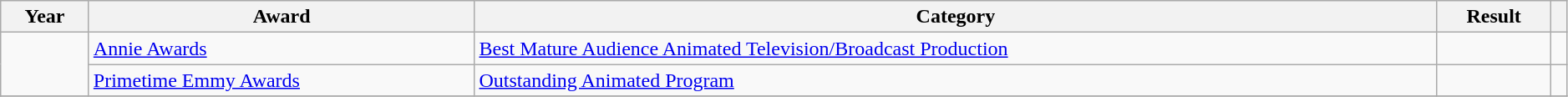<table class="wikitable sortable" style="width:99%;">
<tr>
<th>Year</th>
<th>Award</th>
<th>Category</th>
<th>Result</th>
<th class=unsortable></th>
</tr>
<tr>
<td rowspan="2"></td>
<td><a href='#'>Annie Awards</a></td>
<td><a href='#'>Best Mature Audience Animated Television/Broadcast Production</a></td>
<td></td>
<td align="center"></td>
</tr>
<tr>
<td><a href='#'>Primetime Emmy Awards</a></td>
<td><a href='#'>Outstanding Animated Program</a></td>
<td></td>
<td align="center"></td>
</tr>
<tr>
</tr>
</table>
